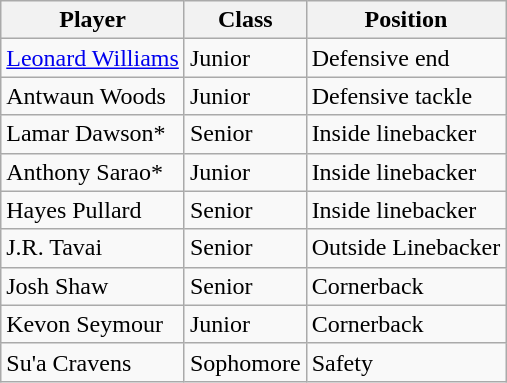<table class="wikitable" border="1">
<tr ;>
<th>Player</th>
<th>Class</th>
<th>Position</th>
</tr>
<tr>
<td><a href='#'>Leonard Williams</a></td>
<td>Junior</td>
<td>Defensive end</td>
</tr>
<tr>
<td>Antwaun Woods</td>
<td>Junior </td>
<td>Defensive tackle</td>
</tr>
<tr>
<td>Lamar Dawson*</td>
<td>Senior</td>
<td>Inside linebacker</td>
</tr>
<tr>
<td>Anthony Sarao*</td>
<td>Junior </td>
<td>Inside linebacker</td>
</tr>
<tr>
<td>Hayes Pullard</td>
<td>Senior </td>
<td>Inside linebacker</td>
</tr>
<tr>
<td>J.R. Tavai</td>
<td>Senior</td>
<td>Outside Linebacker</td>
</tr>
<tr>
<td>Josh Shaw</td>
<td>Senior </td>
<td>Cornerback</td>
</tr>
<tr>
<td>Kevon Seymour</td>
<td>Junior</td>
<td>Cornerback</td>
</tr>
<tr>
<td>Su'a Cravens</td>
<td>Sophomore</td>
<td>Safety</td>
</tr>
</table>
